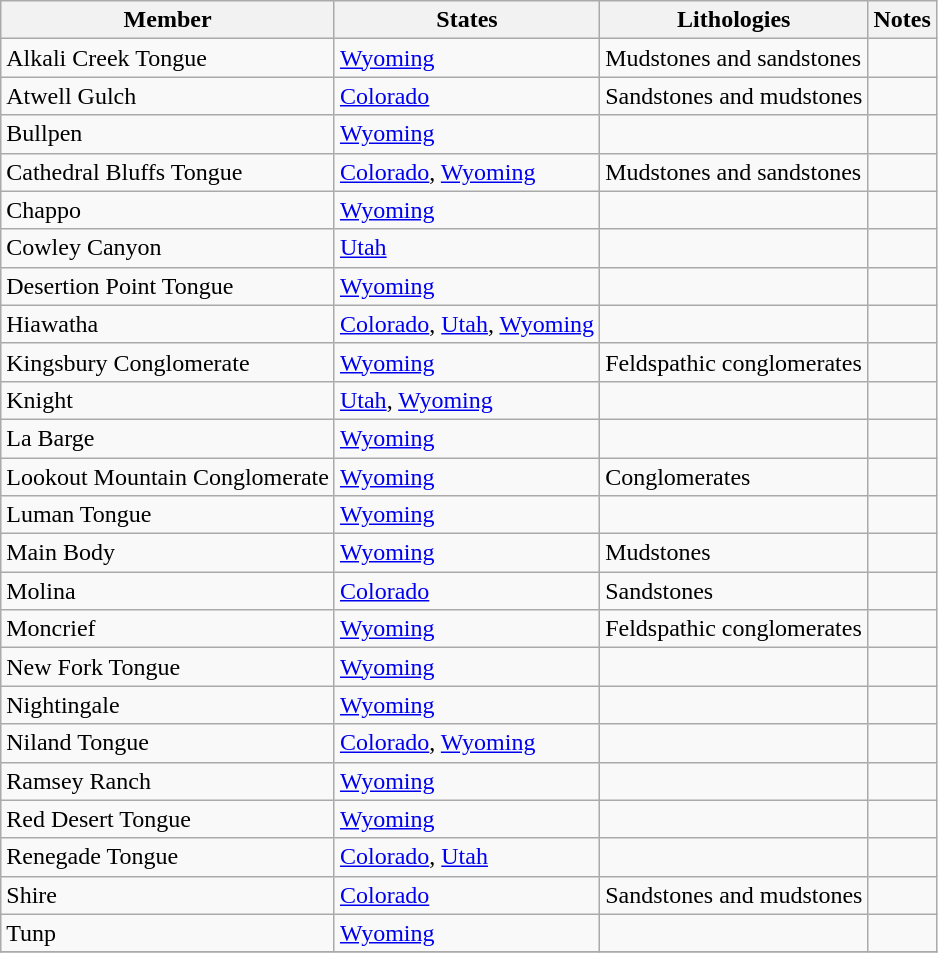<table class="wikitable sortable">
<tr>
<th>Member</th>
<th>States</th>
<th>Lithologies</th>
<th>Notes</th>
</tr>
<tr>
<td>Alkali Creek Tongue</td>
<td><a href='#'>Wyoming</a></td>
<td>Mudstones and sandstones</td>
<td align=center></td>
</tr>
<tr>
<td>Atwell Gulch</td>
<td><a href='#'>Colorado</a></td>
<td>Sandstones and mudstones</td>
<td align=center></td>
</tr>
<tr>
<td>Bullpen</td>
<td><a href='#'>Wyoming</a></td>
<td></td>
<td align=center></td>
</tr>
<tr>
<td>Cathedral Bluffs Tongue</td>
<td><a href='#'>Colorado</a>, <a href='#'>Wyoming</a></td>
<td>Mudstones and sandstones</td>
<td align=center></td>
</tr>
<tr>
<td>Chappo</td>
<td><a href='#'>Wyoming</a></td>
<td></td>
<td align=center></td>
</tr>
<tr>
<td>Cowley Canyon</td>
<td><a href='#'>Utah</a></td>
<td></td>
<td align=center></td>
</tr>
<tr>
<td>Desertion Point Tongue</td>
<td><a href='#'>Wyoming</a></td>
<td></td>
<td align=center></td>
</tr>
<tr>
<td>Hiawatha</td>
<td><a href='#'>Colorado</a>, <a href='#'>Utah</a>, <a href='#'>Wyoming</a></td>
<td></td>
<td align=center></td>
</tr>
<tr>
<td>Kingsbury Conglomerate</td>
<td><a href='#'>Wyoming</a></td>
<td>Feldspathic conglomerates</td>
<td align=center></td>
</tr>
<tr>
<td>Knight</td>
<td><a href='#'>Utah</a>, <a href='#'>Wyoming</a></td>
<td></td>
<td align=center></td>
</tr>
<tr>
<td>La Barge</td>
<td><a href='#'>Wyoming</a></td>
<td></td>
<td align=center></td>
</tr>
<tr>
<td>Lookout Mountain Conglomerate</td>
<td><a href='#'>Wyoming</a></td>
<td>Conglomerates</td>
<td align=center></td>
</tr>
<tr>
<td>Luman Tongue</td>
<td><a href='#'>Wyoming</a></td>
<td></td>
<td align=center></td>
</tr>
<tr>
<td>Main Body</td>
<td><a href='#'>Wyoming</a></td>
<td>Mudstones</td>
<td align=center></td>
</tr>
<tr>
<td>Molina</td>
<td><a href='#'>Colorado</a></td>
<td>Sandstones</td>
<td align=center></td>
</tr>
<tr>
<td>Moncrief</td>
<td><a href='#'>Wyoming</a></td>
<td>Feldspathic conglomerates</td>
<td align=center></td>
</tr>
<tr>
<td>New Fork Tongue</td>
<td><a href='#'>Wyoming</a></td>
<td></td>
<td align=center></td>
</tr>
<tr>
<td>Nightingale</td>
<td><a href='#'>Wyoming</a></td>
<td></td>
<td align=center></td>
</tr>
<tr>
<td>Niland Tongue</td>
<td><a href='#'>Colorado</a>, <a href='#'>Wyoming</a></td>
<td></td>
<td align=center></td>
</tr>
<tr>
<td>Ramsey Ranch</td>
<td><a href='#'>Wyoming</a></td>
<td></td>
<td align=center></td>
</tr>
<tr>
<td>Red Desert Tongue</td>
<td><a href='#'>Wyoming</a></td>
<td></td>
<td align=center></td>
</tr>
<tr>
<td>Renegade Tongue</td>
<td><a href='#'>Colorado</a>, <a href='#'>Utah</a></td>
<td></td>
<td align=center></td>
</tr>
<tr>
<td>Shire</td>
<td><a href='#'>Colorado</a></td>
<td>Sandstones and mudstones</td>
<td align=center></td>
</tr>
<tr>
<td>Tunp</td>
<td><a href='#'>Wyoming</a></td>
<td></td>
<td align=center></td>
</tr>
<tr>
</tr>
</table>
